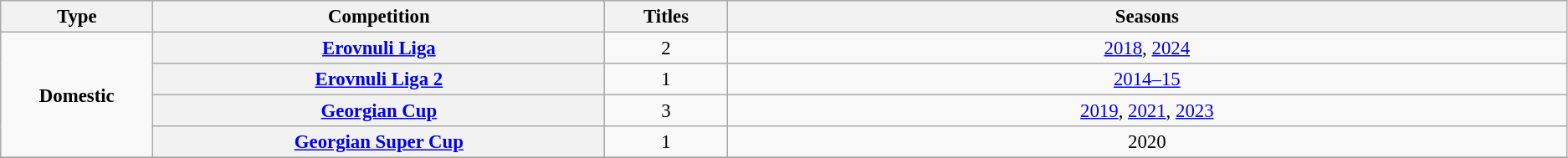<table class="wikitable plainrowheaders" style="font-size:95%; text-align:center;">
<tr>
<th style="width: 1%;">Type</th>
<th style="width: 5%;">Competition</th>
<th style="width: 1%;">Titles</th>
<th style="width: 10%;">Seasons</th>
</tr>
<tr>
<td rowspan="4"><strong>Domestic</strong></td>
<th scope=col><a href='#'>Erovnuli Liga</a></th>
<td align="center">2</td>
<td><a href='#'>2018</a>, <a href='#'>2024</a></td>
</tr>
<tr>
<th scope=col><a href='#'>Erovnuli Liga 2</a></th>
<td align="center">1</td>
<td><a href='#'>2014–15</a></td>
</tr>
<tr>
<th scope=col><a href='#'>Georgian Cup</a></th>
<td align="center">3</td>
<td><a href='#'>2019</a>, <a href='#'>2021</a>, <a href='#'>2023</a></td>
</tr>
<tr>
<th scope=col><a href='#'>Georgian Super Cup</a></th>
<td>1</td>
<td>2020</td>
</tr>
<tr>
</tr>
</table>
